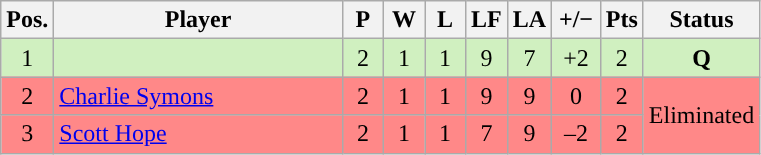<table class="wikitable" style="text-align:center; margin: 1em auto 1em auto, align:left">
<tr>
<th width=20>Pos.</th>
<th width=185>Player</th>
<th width=20>P</th>
<th width=20>W</th>
<th width=20>L</th>
<th width=20>LF</th>
<th width=20>LA</th>
<th width=25>+/−</th>
<th width=20>Pts</th>
<th width=70>Status</th>
</tr>
<tr style="background:#D0F0C0;">
<td>1</td>
<td align=left></td>
<td>2</td>
<td>1</td>
<td>1</td>
<td>9</td>
<td>7</td>
<td>+2</td>
<td>2</td>
<td><strong>Q</strong></td>
</tr>
<tr style="background:#FF8888;">
<td>2</td>
<td align=left> <a href='#'>Charlie Symons</a></td>
<td>2</td>
<td>1</td>
<td>1</td>
<td>9</td>
<td>9</td>
<td>0</td>
<td>2</td>
<td rowspan=2>Eliminated</td>
</tr>
<tr style="background:#FF8888;">
<td>3</td>
<td align=left> <a href='#'>Scott Hope</a></td>
<td>2</td>
<td>1</td>
<td>1</td>
<td>7</td>
<td>9</td>
<td>–2</td>
<td>2</td>
</tr>
</table>
